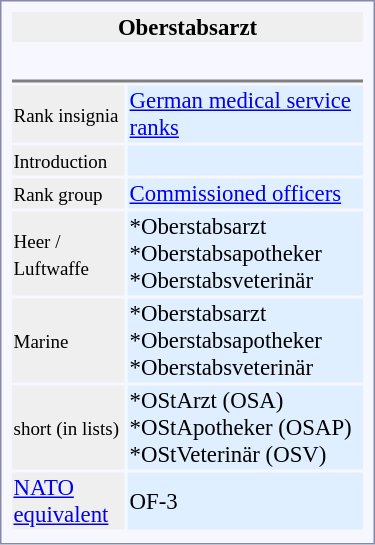<table style="border:1px solid #8888aa; background-color:#f7f8ff; padding:5px; font-size:95%; margin: 0px 12px 12px 0px; float:right; width:250px">
<tr ---->
<td bgcolor="#efefef" colspan=2 align="center"> <strong>Oberstabsarzt</strong></td>
</tr>
<tr ---->
<td align="center" colspan=2 style="border-bottom:2px solid gray;font-size:smaller"><br><table align="center">
<tr>
<td></td>
<td></td>
</tr>
</table>
</td>
</tr>
<tr ---->
<td bgcolor="#efefef"><small>Rank insignia</small></td>
<td bgcolor="#dfefff"><a href='#'>German medical service ranks</a></td>
</tr>
<tr ---->
<td bgcolor="#efefef"><small>Introduction</small></td>
<td bgcolor="#dfefff"></td>
</tr>
<tr ---->
<td bgcolor="#efefef"><small>Rank group</small></td>
<td bgcolor="#dfefff"><a href='#'>Commissioned officers</a></td>
</tr>
<tr ---->
<td bgcolor="#efefef"><small>Heer / Luftwaffe</small></td>
<td bgcolor="#dfefff">*Oberstabsarzt<br>*Oberstabsapotheker <br>*Oberstabsveterinär<br></td>
</tr>
<tr ---->
<td bgcolor="#efefef"><small>Marine</small></td>
<td bgcolor="#dfefff">*Oberstabsarzt<br>*Oberstabsapotheker <br>*Oberstabsveterinär</td>
</tr>
<tr ---->
<td bgcolor="#efefef"><small>short (in lists)</small></td>
<td bgcolor="#dfefff">*OStArzt (OSA)<br>*OStApotheker (OSAP)<br>*OStVeterinär (OSV)</td>
</tr>
<tr ---->
<td bgcolor="#efefef"><a href='#'>NATO<br>equivalent</a></td>
<td bgcolor="#dfefff">OF-3</td>
</tr>
<tr ---->
</tr>
</table>
